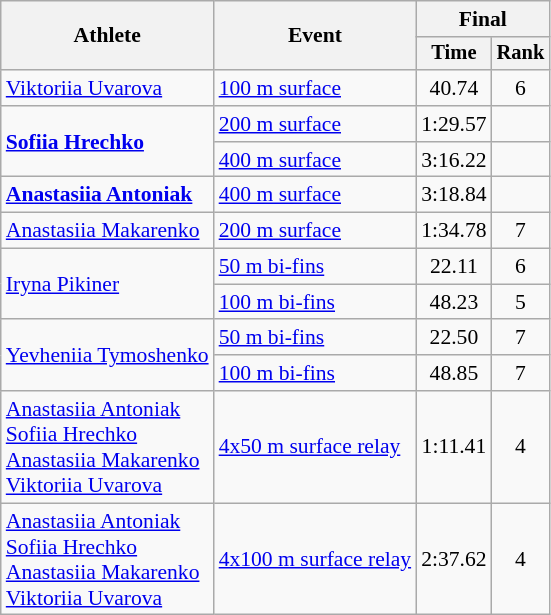<table class=wikitable style="font-size:90%">
<tr>
<th rowspan="2">Athlete</th>
<th rowspan="2">Event</th>
<th colspan="2">Final</th>
</tr>
<tr style="font-size:95%">
<th>Time</th>
<th>Rank</th>
</tr>
<tr align=center>
<td align=left><a href='#'>Viktoriia Uvarova</a></td>
<td align=left><a href='#'>100 m surface</a></td>
<td>40.74</td>
<td>6</td>
</tr>
<tr align=center>
<td align=left rowspan=2><strong><a href='#'>Sofiia Hrechko</a></strong></td>
<td align=left><a href='#'>200 m surface</a></td>
<td>1:29.57</td>
<td></td>
</tr>
<tr align=center>
<td align=left><a href='#'>400 m surface</a></td>
<td>3:16.22</td>
<td></td>
</tr>
<tr align=center>
<td align=left><strong><a href='#'>Anastasiia Antoniak</a></strong></td>
<td align=left><a href='#'>400 m surface</a></td>
<td>3:18.84</td>
<td></td>
</tr>
<tr align=center>
<td align=left><a href='#'>Anastasiia Makarenko</a></td>
<td align=left><a href='#'>200 m surface</a></td>
<td>1:34.78</td>
<td>7</td>
</tr>
<tr align=center>
<td align=left rowspan=2><a href='#'>Iryna Pikiner</a></td>
<td align=left><a href='#'>50 m bi-fins</a></td>
<td>22.11</td>
<td>6</td>
</tr>
<tr align=center>
<td align=left><a href='#'>100 m bi-fins</a></td>
<td>48.23</td>
<td>5</td>
</tr>
<tr align=center>
<td align=left rowspan=2><a href='#'>Yevheniia Tymoshenko</a></td>
<td align=left><a href='#'>50 m bi-fins</a></td>
<td>22.50</td>
<td>7</td>
</tr>
<tr align=center>
<td align=left><a href='#'>100 m bi-fins</a></td>
<td>48.85</td>
<td>7</td>
</tr>
<tr align=center>
<td align=left><a href='#'>Anastasiia Antoniak</a><br><a href='#'>Sofiia Hrechko</a><br><a href='#'>Anastasiia Makarenko</a><br><a href='#'>Viktoriia Uvarova</a></td>
<td align=left><a href='#'>4x50 m surface relay</a></td>
<td>1:11.41</td>
<td>4</td>
</tr>
<tr align=center>
<td align=left><a href='#'>Anastasiia Antoniak</a><br><a href='#'>Sofiia Hrechko</a><br><a href='#'>Anastasiia Makarenko</a><br><a href='#'>Viktoriia Uvarova</a></td>
<td align=left><a href='#'>4x100 m surface relay</a></td>
<td>2:37.62</td>
<td>4</td>
</tr>
</table>
